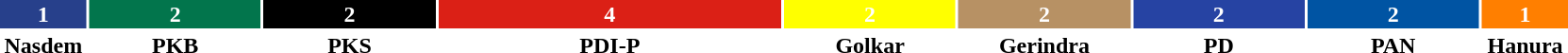<table style="width:88%; text-align:center;">
<tr style="color:white;">
<td style="background:#27408B; width:5.6%;"><strong>1</strong></td>
<td style="background:#02754C; width:11.1%;"><strong>2</strong></td>
<td style="background:#000000; width:11.1%;"><strong>2</strong></td>
<td style="background:#DB2016; width:22.2%;"><strong>4</strong></td>
<td style="background:#FFFF00; width:11.1%;"><strong>2</strong></td>
<td style="background:#B79164; width:11.1%;"><strong>2</strong></td>
<td style="background:#2643A3; width:11.1%;"><strong>2</strong></td>
<td style="background:#0054A3; width:11.1%;"><strong>2</strong></td>
<td style="background:#FF7F00; width:5.6%;"><strong>1</strong></td>
</tr>
<tr>
<td><span><strong>Nasdem</strong></span></td>
<td><span><strong>PKB</strong></span></td>
<td><span><strong>PKS</strong></span></td>
<td><span><strong>PDI-P</strong></span></td>
<td><span><strong>Golkar</strong></span></td>
<td><span><strong>Gerindra</strong></span></td>
<td><span><strong>PD</strong></span></td>
<td><span><strong>PAN</strong></span></td>
<td><span><strong>Hanura</strong></span></td>
</tr>
</table>
